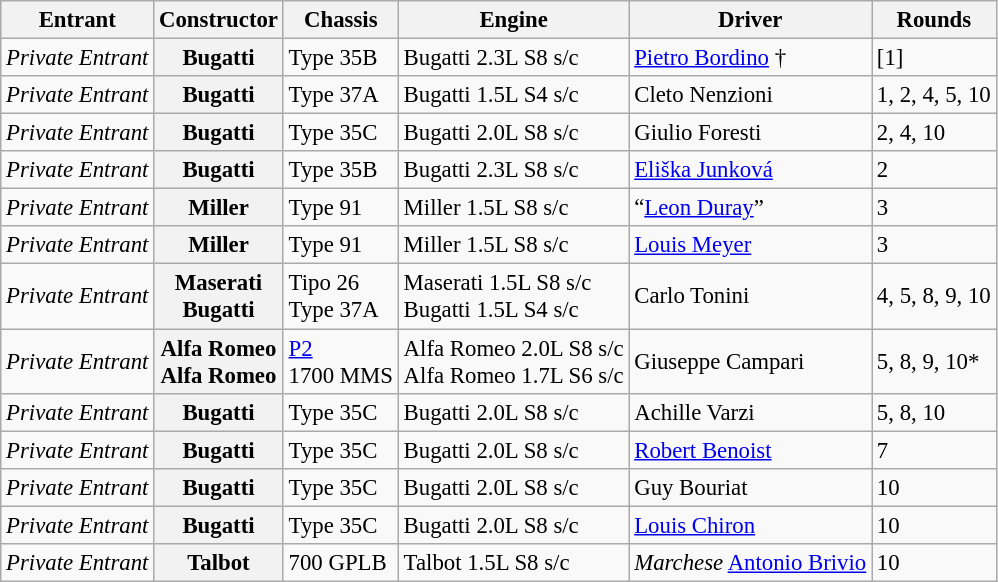<table class="wikitable" style="font-size: 95%">
<tr>
<th>Entrant</th>
<th>Constructor</th>
<th>Chassis</th>
<th>Engine</th>
<th>Driver</th>
<th>Rounds</th>
</tr>
<tr>
<td><em>Private Entrant</em></td>
<th>Bugatti</th>
<td>Type 35B</td>
<td>Bugatti 2.3L S8 s/c</td>
<td> <a href='#'>Pietro Bordino</a> †</td>
<td>[1]</td>
</tr>
<tr>
<td><em>Private Entrant</em></td>
<th>Bugatti</th>
<td>Type 37A</td>
<td>Bugatti 1.5L S4 s/c</td>
<td> Cleto Nenzioni</td>
<td>1, 2, 4, 5, 10</td>
</tr>
<tr>
<td><em>Private Entrant</em></td>
<th>Bugatti</th>
<td>Type 35C</td>
<td>Bugatti 2.0L S8 s/c</td>
<td> Giulio Foresti</td>
<td>2, 4, 10</td>
</tr>
<tr>
<td><em>Private Entrant</em></td>
<th>Bugatti</th>
<td>Type 35B</td>
<td>Bugatti 2.3L S8 s/c</td>
<td> <a href='#'>Eliška Junková</a></td>
<td>2</td>
</tr>
<tr>
<td><em>Private Entrant</em></td>
<th>Miller</th>
<td>Type 91</td>
<td>Miller 1.5L S8 s/c</td>
<td> “<a href='#'>Leon Duray</a>”</td>
<td>3</td>
</tr>
<tr>
<td><em>Private Entrant</em></td>
<th>Miller</th>
<td>Type 91</td>
<td>Miller 1.5L S8 s/c</td>
<td> <a href='#'>Louis Meyer</a></td>
<td>3</td>
</tr>
<tr>
<td><em>Private Entrant</em></td>
<th>Maserati<br>Bugatti</th>
<td>Tipo 26<br>Type 37A</td>
<td>Maserati 1.5L S8 s/c <br>Bugatti 1.5L S4 s/c</td>
<td> Carlo Tonini</td>
<td>4, 5, 8, 9, 10</td>
</tr>
<tr>
<td><em>Private Entrant</em></td>
<th>Alfa Romeo<br> Alfa Romeo</th>
<td><a href='#'>P2</a><br>1700 MMS</td>
<td>Alfa Romeo 2.0L S8 s/c<br> Alfa Romeo 1.7L S6 s/c</td>
<td> Giuseppe Campari</td>
<td>5, 8, 9, 10*</td>
</tr>
<tr>
<td><em>Private Entrant</em></td>
<th>Bugatti</th>
<td>Type 35C</td>
<td>Bugatti 2.0L S8 s/c</td>
<td> Achille Varzi</td>
<td>5, 8, 10</td>
</tr>
<tr>
<td><em>Private Entrant</em></td>
<th>Bugatti</th>
<td>Type 35C</td>
<td>Bugatti 2.0L S8 s/c</td>
<td> <a href='#'>Robert Benoist</a></td>
<td>7</td>
</tr>
<tr>
<td><em>Private Entrant</em></td>
<th>Bugatti</th>
<td>Type 35C</td>
<td>Bugatti 2.0L S8 s/c</td>
<td> Guy Bouriat</td>
<td>10</td>
</tr>
<tr>
<td><em>Private Entrant</em></td>
<th>Bugatti</th>
<td>Type 35C</td>
<td>Bugatti 2.0L S8 s/c</td>
<td> <a href='#'>Louis Chiron</a></td>
<td>10</td>
</tr>
<tr>
<td><em>Private Entrant</em></td>
<th>Talbot</th>
<td>700 GPLB</td>
<td>Talbot 1.5L S8 s/c</td>
<td> <em>Marchese</em> <a href='#'>Antonio Brivio</a></td>
<td>10</td>
</tr>
</table>
